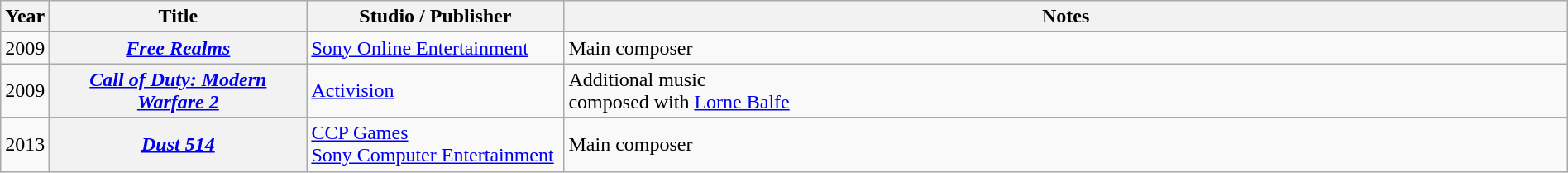<table class="wikitable sortable" width="100%">
<tr>
<th width="30">Year</th>
<th width="200">Title</th>
<th width="200">Studio / Publisher</th>
<th>Notes</th>
</tr>
<tr>
<td>2009</td>
<th><em><a href='#'>Free Realms</a></em></th>
<td><a href='#'>Sony Online Entertainment</a></td>
<td>Main composer</td>
</tr>
<tr>
<td>2009</td>
<th><em><a href='#'>Call of Duty: Modern Warfare 2</a></em></th>
<td><a href='#'>Activision</a></td>
<td>Additional music<br>composed with <a href='#'>Lorne Balfe</a></td>
</tr>
<tr>
<td>2013</td>
<th><em><a href='#'>Dust 514</a></em></th>
<td><a href='#'>CCP Games</a><br><a href='#'>Sony Computer Entertainment</a></td>
<td>Main composer</td>
</tr>
</table>
